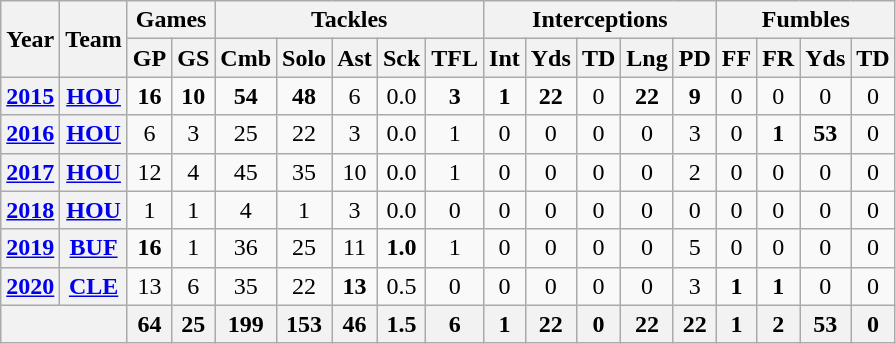<table class="wikitable" style="text-align:center">
<tr>
<th rowspan="2">Year</th>
<th rowspan="2">Team</th>
<th colspan="2">Games</th>
<th colspan="5">Tackles</th>
<th colspan="5">Interceptions</th>
<th colspan="4">Fumbles</th>
</tr>
<tr>
<th>GP</th>
<th>GS</th>
<th>Cmb</th>
<th>Solo</th>
<th>Ast</th>
<th>Sck</th>
<th>TFL</th>
<th>Int</th>
<th>Yds</th>
<th>TD</th>
<th>Lng</th>
<th>PD</th>
<th>FF</th>
<th>FR</th>
<th>Yds</th>
<th>TD</th>
</tr>
<tr>
<th><a href='#'>2015</a></th>
<th><a href='#'>HOU</a></th>
<td><strong>16</strong></td>
<td><strong>10</strong></td>
<td><strong>54</strong></td>
<td><strong>48</strong></td>
<td>6</td>
<td>0.0</td>
<td><strong>3</strong></td>
<td><strong>1</strong></td>
<td><strong>22</strong></td>
<td>0</td>
<td><strong>22</strong></td>
<td><strong>9</strong></td>
<td>0</td>
<td>0</td>
<td>0</td>
<td>0</td>
</tr>
<tr>
<th><a href='#'>2016</a></th>
<th><a href='#'>HOU</a></th>
<td>6</td>
<td>3</td>
<td>25</td>
<td>22</td>
<td>3</td>
<td>0.0</td>
<td>1</td>
<td>0</td>
<td>0</td>
<td>0</td>
<td>0</td>
<td>3</td>
<td>0</td>
<td><strong>1</strong></td>
<td><strong>53</strong></td>
<td>0</td>
</tr>
<tr>
<th><a href='#'>2017</a></th>
<th><a href='#'>HOU</a></th>
<td>12</td>
<td>4</td>
<td>45</td>
<td>35</td>
<td>10</td>
<td>0.0</td>
<td>1</td>
<td>0</td>
<td>0</td>
<td>0</td>
<td>0</td>
<td>2</td>
<td>0</td>
<td>0</td>
<td>0</td>
<td>0</td>
</tr>
<tr>
<th><a href='#'>2018</a></th>
<th><a href='#'>HOU</a></th>
<td>1</td>
<td>1</td>
<td>4</td>
<td>1</td>
<td>3</td>
<td>0.0</td>
<td>0</td>
<td>0</td>
<td>0</td>
<td>0</td>
<td>0</td>
<td>0</td>
<td>0</td>
<td>0</td>
<td>0</td>
<td>0</td>
</tr>
<tr>
<th><a href='#'>2019</a></th>
<th><a href='#'>BUF</a></th>
<td><strong>16</strong></td>
<td>1</td>
<td>36</td>
<td>25</td>
<td>11</td>
<td><strong>1.0</strong></td>
<td>1</td>
<td>0</td>
<td>0</td>
<td>0</td>
<td>0</td>
<td>5</td>
<td>0</td>
<td>0</td>
<td>0</td>
<td>0</td>
</tr>
<tr>
<th><a href='#'>2020</a></th>
<th><a href='#'>CLE</a></th>
<td>13</td>
<td>6</td>
<td>35</td>
<td>22</td>
<td><strong>13</strong></td>
<td>0.5</td>
<td>0</td>
<td>0</td>
<td>0</td>
<td>0</td>
<td>0</td>
<td>3</td>
<td><strong>1</strong></td>
<td><strong>1</strong></td>
<td>0</td>
<td>0</td>
</tr>
<tr>
<th colspan="2"></th>
<th>64</th>
<th>25</th>
<th>199</th>
<th>153</th>
<th>46</th>
<th>1.5</th>
<th>6</th>
<th>1</th>
<th>22</th>
<th>0</th>
<th>22</th>
<th>22</th>
<th>1</th>
<th>2</th>
<th>53</th>
<th>0</th>
</tr>
</table>
